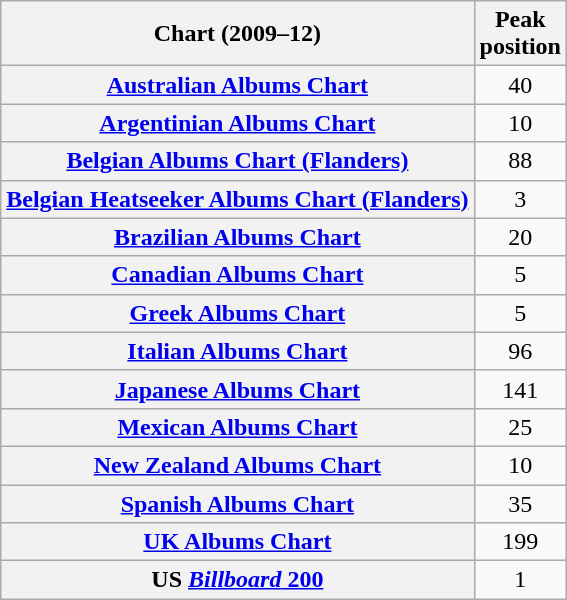<table class="wikitable sortable plainrowheaders">
<tr>
<th scope="col">Chart (2009–12)</th>
<th scope="col">Peak<br>position</th>
</tr>
<tr>
<th scope="row"><a href='#'>Australian Albums Chart</a></th>
<td style="text-align:center;">40</td>
</tr>
<tr>
<th scope="row"><a href='#'>Argentinian Albums Chart</a></th>
<td style="text-align:center;">10</td>
</tr>
<tr>
<th scope="row"><a href='#'>Belgian Albums Chart (Flanders)</a></th>
<td style="text-align:center;">88</td>
</tr>
<tr>
<th scope="row"><a href='#'>Belgian Heatseeker Albums Chart (Flanders)</a></th>
<td style="text-align:center;">3</td>
</tr>
<tr>
<th scope="row"><a href='#'>Brazilian Albums Chart</a></th>
<td style="text-align:center;">20</td>
</tr>
<tr>
<th scope="row"><a href='#'>Canadian Albums Chart</a></th>
<td style="text-align:center;">5</td>
</tr>
<tr>
<th scope="row"><a href='#'>Greek Albums Chart</a></th>
<td style="text-align:center;">5</td>
</tr>
<tr>
<th scope="row"><a href='#'>Italian Albums Chart</a></th>
<td style="text-align:center;">96</td>
</tr>
<tr>
<th scope="row"><a href='#'>Japanese Albums Chart</a></th>
<td style="text-align:center;">141</td>
</tr>
<tr>
<th scope="row"><a href='#'>Mexican Albums Chart</a></th>
<td style="text-align:center;">25</td>
</tr>
<tr>
<th scope="row"><a href='#'>New Zealand Albums Chart</a></th>
<td style="text-align:center;">10</td>
</tr>
<tr>
<th scope="row"><a href='#'>Spanish Albums Chart</a></th>
<td style="text-align:center;">35</td>
</tr>
<tr>
<th scope="row"><a href='#'>UK Albums Chart</a></th>
<td style="text-align:center;">199</td>
</tr>
<tr>
<th scope="row">US <a href='#'><em>Billboard</em> 200</a></th>
<td style="text-align:center;">1</td>
</tr>
</table>
